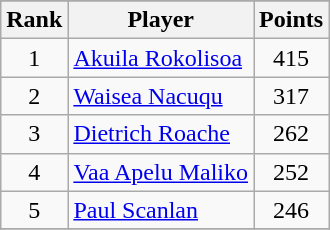<table class="wikitable sortable" style="text-align:center; margin-bottom:0;">
<tr>
</tr>
<tr>
<th>Rank</th>
<th>Player</th>
<th>Points</th>
</tr>
<tr>
<td>1</td>
<td align=left> <a href='#'>Akuila Rokolisoa</a></td>
<td>415</td>
</tr>
<tr>
<td>2</td>
<td align=left> <a href='#'>Waisea Nacuqu</a></td>
<td>317</td>
</tr>
<tr>
<td>3</td>
<td align=left> <a href='#'>Dietrich Roache</a></td>
<td>262</td>
</tr>
<tr>
<td>4</td>
<td align=left> <a href='#'>Vaa Apelu Maliko</a></td>
<td>252</td>
</tr>
<tr>
<td>5</td>
<td align=left> <a href='#'>Paul Scanlan</a></td>
<td>246</td>
</tr>
<tr>
</tr>
</table>
